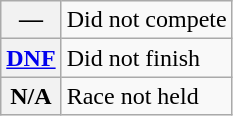<table class="wikitable">
<tr>
<th scope="row">—</th>
<td>Did not compete</td>
</tr>
<tr>
<th scope="row"><a href='#'>DNF</a></th>
<td>Did not finish</td>
</tr>
<tr>
<th scope="row">N/A</th>
<td>Race not held</td>
</tr>
</table>
